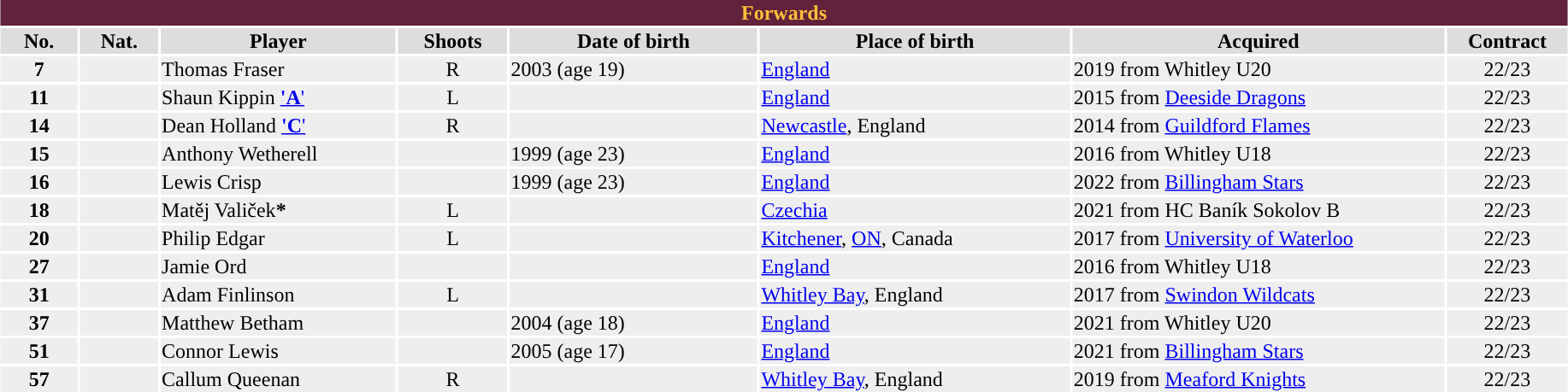<table class="toccolours"  style="width:97%; clear:both; margin:1.5em auto; text-align:center;">
<tr style="background:#ddd;">
<th colspan="11" style="background:#62223b; color:#ffbf3a;”">Forwards</th>
</tr>
<tr style="background:#ddd;">
<th width=5%>No.</th>
<th width=5%>Nat.</th>
<th !width=22%>Player</th>
<th width=7%>Shoots</th>
<th width=16%>Date of birth</th>
<th width=20%>Place of birth</th>
<th width=24%>Acquired</th>
<td><strong>Contract</strong></td>
</tr>
<tr style="background:#eee;">
<td><strong>7</strong></td>
<td></td>
<td align=left>Thomas Fraser</td>
<td>R</td>
<td align=left>2003 (age 19)</td>
<td align=left><a href='#'>England</a></td>
<td align=left>2019 from Whitley U20</td>
<td>22/23</td>
</tr>
<tr style="background:#eee;">
<td><strong>11</strong></td>
<td></td>
<td align=left>Shaun Kippin <a href='#'><strong>'A</strong>'</a></td>
<td>L</td>
<td align=left></td>
<td align=left><a href='#'>England</a></td>
<td align=left>2015 from <a href='#'>Deeside Dragons</a></td>
<td>22/23</td>
</tr>
<tr style="background:#eee;">
<td><strong>14</strong></td>
<td></td>
<td align=left>Dean Holland <a href='#'><strong>'C</strong>'</a></td>
<td>R</td>
<td align=left></td>
<td align=left><a href='#'>Newcastle</a>, England</td>
<td align=left>2014 from <a href='#'>Guildford Flames</a></td>
<td>22/23</td>
</tr>
<tr style="background:#eee;">
<td><strong>15</strong></td>
<td></td>
<td align=left>Anthony Wetherell</td>
<td></td>
<td align=left>1999 (age 23)</td>
<td align=left><a href='#'>England</a></td>
<td align=left>2016 from Whitley U18</td>
<td>22/23</td>
</tr>
<tr style="background:#eee;">
<td><strong>16</strong></td>
<td></td>
<td align=left>Lewis Crisp</td>
<td></td>
<td align=left>1999 (age 23)</td>
<td align=left><a href='#'>England</a></td>
<td align=left>2022 from <a href='#'>Billingham Stars</a></td>
<td>22/23</td>
</tr>
<tr style="background:#eee;">
<td><strong>18</strong></td>
<td></td>
<td align=left>Matěj Valiček<strong>*</strong></td>
<td>L</td>
<td align=left></td>
<td align=left><a href='#'>Czechia</a></td>
<td align=left>2021 from HC Baník Sokolov B</td>
<td>22/23</td>
</tr>
<tr style="background:#eee;">
<td><strong>20</strong></td>
<td></td>
<td align=left>Philip Edgar</td>
<td>L</td>
<td align=left></td>
<td align=left><a href='#'>Kitchener</a>, <a href='#'>ON</a>, Canada</td>
<td align=left>2017 from <a href='#'>University of Waterloo</a></td>
<td>22/23</td>
</tr>
<tr style="background:#eee;">
<td><strong>27</strong></td>
<td></td>
<td align=left>Jamie Ord</td>
<td></td>
<td align=left></td>
<td align=left><a href='#'>England</a></td>
<td align=left>2016 from Whitley U18</td>
<td>22/23</td>
</tr>
<tr style="background:#eee;">
<td><strong>31</strong></td>
<td></td>
<td align=left>Adam Finlinson</td>
<td>L</td>
<td align=left></td>
<td align=left><a href='#'>Whitley Bay</a>, England</td>
<td align=left>2017 from <a href='#'>Swindon Wildcats</a></td>
<td>22/23</td>
</tr>
<tr style="background:#eee;">
<td><strong>37</strong></td>
<td></td>
<td align=left>Matthew Betham</td>
<td></td>
<td align=left>2004 (age 18)</td>
<td align=left><a href='#'>England</a></td>
<td align=left>2021 from Whitley U20</td>
<td>22/23</td>
</tr>
<tr style="background:#eee;">
<td><strong>51</strong></td>
<td></td>
<td align=left>Connor Lewis</td>
<td></td>
<td align=left>2005 (age 17)</td>
<td align=left><a href='#'>England</a></td>
<td align=left>2021 from <a href='#'>Billingham Stars</a></td>
<td>22/23</td>
</tr>
<tr style="background:#eee;">
<td><strong>57</strong></td>
<td></td>
<td align=left>Callum Queenan</td>
<td>R</td>
<td align=left></td>
<td align=left><a href='#'>Whitley Bay</a>, England</td>
<td align=left>2019 from <a href='#'>Meaford Knights</a></td>
<td>22/23</td>
</tr>
</table>
